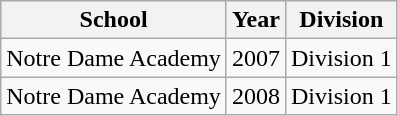<table class="wikitable">
<tr>
<th>School</th>
<th>Year</th>
<th>Division</th>
</tr>
<tr>
<td>Notre Dame Academy</td>
<td>2007</td>
<td>Division 1</td>
</tr>
<tr>
<td>Notre Dame Academy</td>
<td>2008</td>
<td>Division 1</td>
</tr>
</table>
